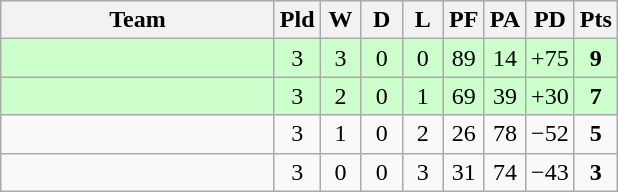<table class="wikitable" style="text-align:center;">
<tr>
<th width=175>Team</th>
<th style="width:20px;" abbr="Played">Pld</th>
<th style="width:20px;" abbr="Won">W</th>
<th style="width:20px;" abbr="Drawn">D</th>
<th style="width:20px;" abbr="Lost">L</th>
<th style="width:20px;" abbr="Points for">PF</th>
<th style="width:20px;" abbr="Points against">PA</th>
<th style="width:25px;" abbr="Points difference">PD</th>
<th style="width:20px;" abbr="Points">Pts</th>
</tr>
<tr style="background:#cfc;">
<td align=left></td>
<td>3</td>
<td>3</td>
<td>0</td>
<td>0</td>
<td>89</td>
<td>14</td>
<td>+75</td>
<td><strong>9</strong></td>
</tr>
<tr style="background:#cfc;">
<td align=left></td>
<td>3</td>
<td>2</td>
<td>0</td>
<td>1</td>
<td>69</td>
<td>39</td>
<td>+30</td>
<td><strong>7</strong></td>
</tr>
<tr>
<td align=left></td>
<td>3</td>
<td>1</td>
<td>0</td>
<td>2</td>
<td>26</td>
<td>78</td>
<td>−52</td>
<td><strong>5</strong></td>
</tr>
<tr>
<td align=left></td>
<td>3</td>
<td>0</td>
<td>0</td>
<td>3</td>
<td>31</td>
<td>74</td>
<td>−43</td>
<td><strong>3</strong></td>
</tr>
</table>
